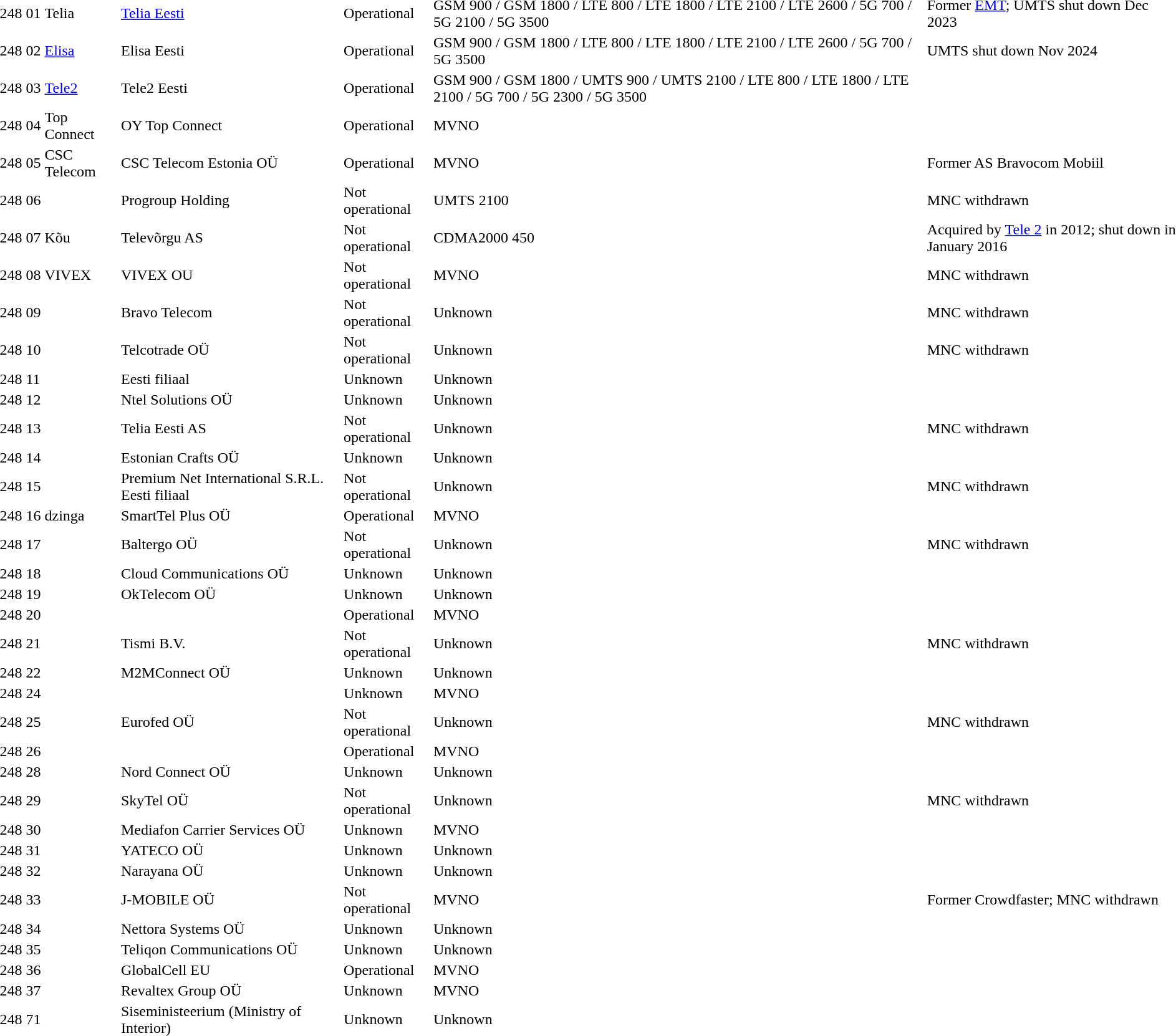<table>
<tr>
<td>248</td>
<td>01</td>
<td>Telia</td>
<td><a href='#'>Telia Eesti</a></td>
<td>Operational</td>
<td>GSM 900 / GSM 1800 / LTE 800 / LTE 1800 / LTE 2100 / LTE 2600 / 5G 700 / 5G 2100 / 5G 3500</td>
<td>Former <a href='#'>EMT</a>; UMTS shut down Dec 2023</td>
</tr>
<tr>
<td>248</td>
<td>02</td>
<td><a href='#'>Elisa</a></td>
<td>Elisa Eesti</td>
<td>Operational</td>
<td>GSM 900 / GSM 1800 / LTE 800 / LTE 1800 / LTE 2100 / LTE 2600 / 5G 700 / 5G 3500</td>
<td> UMTS shut down Nov 2024</td>
</tr>
<tr>
<td>248</td>
<td>03</td>
<td><a href='#'>Tele2</a></td>
<td>Tele2 Eesti</td>
<td>Operational</td>
<td>GSM 900 / GSM 1800 / UMTS 900 / UMTS 2100 / LTE 800 / LTE 1800 / LTE 2100 / 5G 700 / 5G 2300 / 5G 3500</td>
<td></td>
</tr>
<tr>
<td>248</td>
<td>04</td>
<td>Top Connect</td>
<td>OY Top Connect</td>
<td>Operational</td>
<td>MVNO</td>
<td></td>
</tr>
<tr>
<td>248</td>
<td>05</td>
<td>CSC Telecom</td>
<td>CSC Telecom Estonia OÜ</td>
<td>Operational</td>
<td>MVNO</td>
<td>Former AS Bravocom Mobiil</td>
</tr>
<tr>
<td>248</td>
<td>06</td>
<td></td>
<td>Progroup Holding</td>
<td>Not operational</td>
<td>UMTS 2100</td>
<td>MNC withdrawn</td>
</tr>
<tr>
<td>248</td>
<td>07</td>
<td>Kõu</td>
<td>Televõrgu AS</td>
<td>Not operational</td>
<td>CDMA2000 450</td>
<td>Acquired by <a href='#'>Tele 2</a> in 2012; shut down in January 2016</td>
</tr>
<tr>
<td>248</td>
<td>08</td>
<td>VIVEX</td>
<td>VIVEX OU</td>
<td>Not operational</td>
<td>MVNO</td>
<td>MNC withdrawn</td>
</tr>
<tr>
<td>248</td>
<td>09</td>
<td></td>
<td>Bravo Telecom</td>
<td>Not operational</td>
<td>Unknown</td>
<td>MNC withdrawn</td>
</tr>
<tr>
<td>248</td>
<td>10</td>
<td></td>
<td>Telcotrade OÜ</td>
<td>Not operational</td>
<td>Unknown</td>
<td>MNC withdrawn</td>
</tr>
<tr>
<td>248</td>
<td>11</td>
<td></td>
<td> Eesti filiaal</td>
<td>Unknown</td>
<td>Unknown</td>
<td></td>
</tr>
<tr>
<td>248</td>
<td>12</td>
<td></td>
<td>Ntel Solutions OÜ</td>
<td>Unknown</td>
<td>Unknown</td>
<td></td>
</tr>
<tr>
<td>248</td>
<td>13</td>
<td></td>
<td>Telia Eesti AS</td>
<td>Not operational</td>
<td>Unknown</td>
<td> MNC withdrawn</td>
</tr>
<tr>
<td>248</td>
<td>14</td>
<td></td>
<td>Estonian Crafts OÜ</td>
<td>Unknown</td>
<td>Unknown</td>
<td></td>
</tr>
<tr>
<td>248</td>
<td>15</td>
<td></td>
<td>Premium Net International S.R.L. Eesti filiaal</td>
<td>Not operational</td>
<td>Unknown</td>
<td> MNC withdrawn</td>
</tr>
<tr>
<td>248</td>
<td>16</td>
<td>dzinga</td>
<td>SmartTel Plus OÜ</td>
<td>Operational</td>
<td>MVNO</td>
<td></td>
</tr>
<tr>
<td>248</td>
<td>17</td>
<td></td>
<td>Baltergo OÜ</td>
<td>Not operational</td>
<td>Unknown</td>
<td> MNC withdrawn</td>
</tr>
<tr>
<td>248</td>
<td>18</td>
<td></td>
<td>Cloud Communications OÜ</td>
<td>Unknown</td>
<td>Unknown</td>
<td></td>
</tr>
<tr>
<td>248</td>
<td>19</td>
<td></td>
<td>OkTelecom OÜ</td>
<td>Unknown</td>
<td>Unknown</td>
<td></td>
</tr>
<tr>
<td>248</td>
<td>20</td>
<td></td>
<td></td>
<td>Operational</td>
<td>MVNO</td>
<td></td>
</tr>
<tr>
<td>248</td>
<td>21</td>
<td></td>
<td>Tismi B.V.</td>
<td>Not operational</td>
<td>Unknown</td>
<td> MNC withdrawn</td>
</tr>
<tr>
<td>248</td>
<td>22</td>
<td></td>
<td>M2MConnect OÜ</td>
<td>Unknown</td>
<td>Unknown</td>
<td></td>
</tr>
<tr>
<td>248</td>
<td>24</td>
<td></td>
<td></td>
<td>Unknown</td>
<td>MVNO</td>
<td></td>
</tr>
<tr>
<td>248</td>
<td>25</td>
<td></td>
<td>Eurofed OÜ</td>
<td>Not operational</td>
<td>Unknown</td>
<td> MNC withdrawn</td>
</tr>
<tr>
<td>248</td>
<td>26</td>
<td></td>
<td></td>
<td>Operational</td>
<td>MVNO</td>
<td></td>
</tr>
<tr>
<td>248</td>
<td>28</td>
<td></td>
<td>Nord Connect OÜ</td>
<td>Unknown</td>
<td>Unknown</td>
<td></td>
</tr>
<tr>
<td>248</td>
<td>29</td>
<td></td>
<td>SkyTel OÜ</td>
<td>Not operational</td>
<td>Unknown</td>
<td> MNC withdrawn</td>
</tr>
<tr>
<td>248</td>
<td>30</td>
<td></td>
<td>Mediafon Carrier Services OÜ</td>
<td>Unknown</td>
<td>MVNO</td>
<td></td>
</tr>
<tr>
<td>248</td>
<td>31</td>
<td></td>
<td>YATECO OÜ</td>
<td>Unknown</td>
<td>Unknown</td>
<td></td>
</tr>
<tr>
<td>248</td>
<td>32</td>
<td></td>
<td>Narayana OÜ</td>
<td>Unknown</td>
<td>Unknown</td>
<td></td>
</tr>
<tr>
<td>248</td>
<td>33</td>
<td></td>
<td>J-MOBILE OÜ</td>
<td>Not operational</td>
<td>MVNO</td>
<td>Former Crowdfaster; MNC withdrawn</td>
</tr>
<tr>
<td>248</td>
<td>34</td>
<td></td>
<td>Nettora Systems OÜ</td>
<td>Unknown</td>
<td>Unknown</td>
<td></td>
</tr>
<tr>
<td>248</td>
<td>35</td>
<td></td>
<td>Teliqon Communications OÜ</td>
<td>Unknown</td>
<td>Unknown</td>
<td></td>
</tr>
<tr>
<td>248</td>
<td>36</td>
<td></td>
<td>GlobalCell EU</td>
<td>Operational</td>
<td>MVNO</td>
<td></td>
</tr>
<tr>
<td>248</td>
<td>37</td>
<td></td>
<td>Revaltex Group OÜ</td>
<td>Unknown</td>
<td>MVNO</td>
<td></td>
</tr>
<tr>
<td>248</td>
<td>71</td>
<td></td>
<td>Siseministeerium (Ministry of Interior)</td>
<td>Unknown</td>
<td>Unknown</td>
<td></td>
</tr>
</table>
